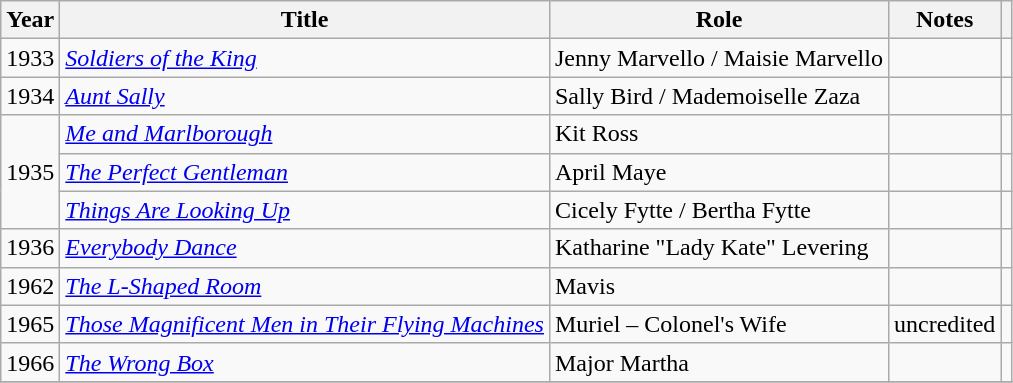<table class="wikitable sortable">
<tr>
<th>Year</th>
<th>Title</th>
<th>Role</th>
<th>Notes</th>
<th></th>
</tr>
<tr>
<td>1933</td>
<td><em><a href='#'>Soldiers of the King</a></em></td>
<td>Jenny Marvello / Maisie Marvello</td>
<td></td>
<td></td>
</tr>
<tr>
<td>1934</td>
<td><em><a href='#'>Aunt Sally</a></em></td>
<td>Sally Bird / Mademoiselle Zaza</td>
<td></td>
<td></td>
</tr>
<tr>
<td rowspan="3">1935</td>
<td><em><a href='#'>Me and Marlborough</a></em></td>
<td>Kit Ross</td>
<td></td>
<td></td>
</tr>
<tr>
<td><em><a href='#'>The Perfect Gentleman</a></em></td>
<td>April Maye</td>
<td></td>
<td></td>
</tr>
<tr>
<td><em><a href='#'>Things Are Looking Up</a></em></td>
<td>Cicely Fytte / Bertha Fytte</td>
<td></td>
<td></td>
</tr>
<tr>
<td>1936</td>
<td><em><a href='#'>Everybody Dance</a></em></td>
<td>Katharine "Lady Kate" Levering</td>
<td></td>
<td></td>
</tr>
<tr>
<td>1962</td>
<td><em><a href='#'>The L-Shaped Room</a></em></td>
<td>Mavis</td>
<td></td>
<td></td>
</tr>
<tr>
<td>1965</td>
<td><em><a href='#'>Those Magnificent Men in Their Flying Machines</a></em></td>
<td>Muriel – Colonel's Wife</td>
<td>uncredited</td>
<td></td>
</tr>
<tr>
<td>1966</td>
<td><em><a href='#'>The Wrong Box</a></em></td>
<td>Major Martha</td>
<td></td>
<td></td>
</tr>
<tr>
</tr>
</table>
